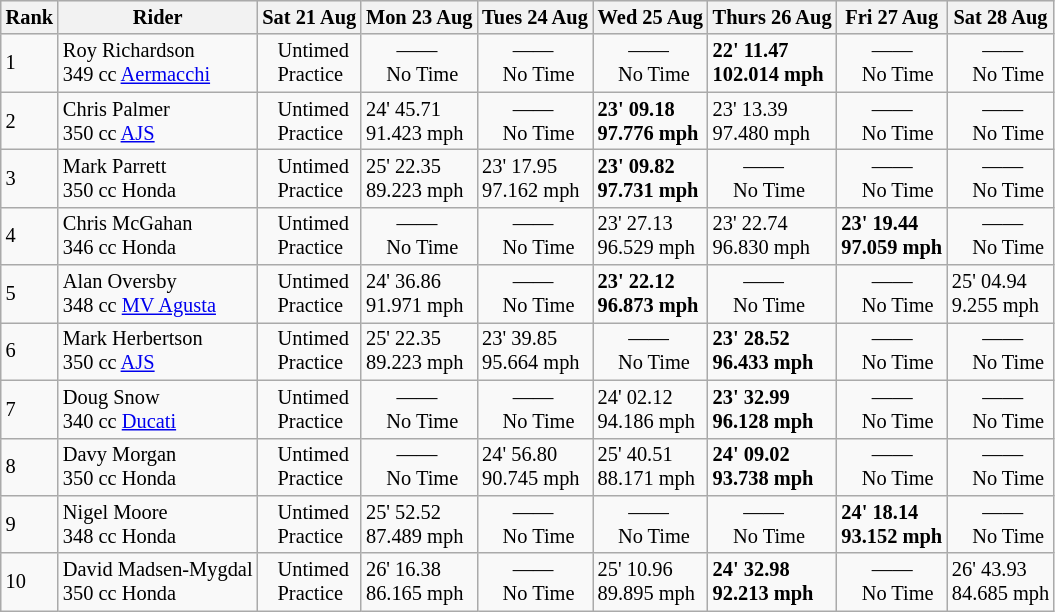<table class="wikitable" style="font-size: 85%;">
<tr style="background:#efefef;">
<th>Rank</th>
<th>Rider</th>
<th>Sat 21 Aug</th>
<th>Mon 23 Aug</th>
<th>Tues 24 Aug</th>
<th>Wed 25 Aug</th>
<th>Thurs 26 Aug</th>
<th>Fri 27 Aug</th>
<th>Sat 28 Aug</th>
</tr>
<tr>
<td>1</td>
<td> Roy Richardson<br> 349 cc <a href='#'>Aermacchi</a></td>
<td>   Untimed<br>   Practice</td>
<td>      ——<br>    No Time</td>
<td>      ——<br>    No Time</td>
<td>      ——<br>    No Time</td>
<td><strong>22' 11.47 <br> 102.014 mph</strong></td>
<td>      ——<br>    No Time</td>
<td>      ——<br>    No Time</td>
</tr>
<tr>
<td>2</td>
<td> Chris Palmer<br> 350 cc <a href='#'>AJS</a></td>
<td>   Untimed<br>   Practice</td>
<td>24' 45.71 <br> 91.423 mph</td>
<td>      ——<br>    No Time</td>
<td><strong>23' 09.18 <br> 97.776 mph</strong></td>
<td>23' 13.39 <br> 97.480 mph</td>
<td>      ——<br>    No Time</td>
<td>      ——<br>    No Time</td>
</tr>
<tr>
<td>3</td>
<td> Mark Parrett<br> 350 cc Honda</td>
<td>   Untimed<br>   Practice</td>
<td>25' 22.35 <br> 89.223 mph</td>
<td>23' 17.95 <br> 97.162 mph</td>
<td><strong>23' 09.82 <br> 97.731 mph</strong></td>
<td>      ——<br>    No Time</td>
<td>      ——<br>    No Time</td>
<td>      ——<br>    No Time</td>
</tr>
<tr>
<td>4</td>
<td> Chris McGahan<br> 346 cc Honda</td>
<td>   Untimed<br>   Practice</td>
<td>      ——<br>    No Time</td>
<td>      ——<br>    No Time</td>
<td>23' 27.13 <br> 96.529 mph</td>
<td>23' 22.74 <br> 96.830 mph</td>
<td><strong>23' 19.44 <br> 97.059 mph</strong></td>
<td>      ——<br>    No Time</td>
</tr>
<tr>
<td>5</td>
<td> Alan Oversby<br> 348 cc <a href='#'>MV Agusta</a></td>
<td>   Untimed<br>   Practice</td>
<td>24' 36.86 <br> 91.971 mph</td>
<td>      ——<br>    No Time</td>
<td><strong>23' 22.12 <br> 96.873 mph</strong></td>
<td>      ——<br>    No Time</td>
<td>      ——<br>    No Time</td>
<td>25' 04.94 <br> 9.255 mph</td>
</tr>
<tr>
<td>6</td>
<td> Mark Herbertson<br> 350 cc <a href='#'>AJS</a></td>
<td>   Untimed<br>   Practice</td>
<td>25' 22.35 <br> 89.223 mph</td>
<td>23' 39.85 <br> 95.664 mph</td>
<td>      ——<br>    No Time</td>
<td><strong>23' 28.52 <br> 96.433 mph</strong></td>
<td>      ——<br>    No Time</td>
<td>      ——<br>    No Time</td>
</tr>
<tr>
<td>7</td>
<td> Doug Snow<br> 340 cc <a href='#'>Ducati</a></td>
<td>   Untimed<br>   Practice</td>
<td>      ——<br>    No Time</td>
<td>      ——<br>    No Time</td>
<td>24' 02.12 <br> 94.186 mph</td>
<td><strong>23' 32.99 <br> 96.128 mph</strong></td>
<td>      ——<br>    No Time</td>
<td>      ——<br>    No Time</td>
</tr>
<tr>
<td>8</td>
<td> Davy Morgan<br> 350 cc Honda</td>
<td>   Untimed<br>   Practice</td>
<td>      ——<br>    No Time</td>
<td>24' 56.80 <br> 90.745 mph</td>
<td>25' 40.51 <br> 88.171 mph</td>
<td><strong>24' 09.02 <br> 93.738 mph</strong></td>
<td>      ——<br>    No Time</td>
<td>      ——<br>    No Time</td>
</tr>
<tr>
<td>9</td>
<td> Nigel Moore<br> 348 cc Honda</td>
<td>   Untimed<br>   Practice</td>
<td>25' 52.52 <br> 87.489 mph</td>
<td>      ——<br>    No Time</td>
<td>      ——<br>    No Time</td>
<td>      ——<br>    No Time</td>
<td><strong>24' 18.14 <br> 93.152 mph</strong></td>
<td>      ——<br>    No Time</td>
</tr>
<tr>
<td>10</td>
<td> David Madsen-Mygdal<br> 350 cc Honda</td>
<td>   Untimed<br>   Practice</td>
<td>26' 16.38 <br> 86.165 mph</td>
<td>      ——<br>    No Time</td>
<td>25' 10.96 <br> 89.895 mph</td>
<td><strong>24' 32.98 <br> 92.213 mph</strong></td>
<td>      ——<br>    No Time</td>
<td>26' 43.93 <br> 84.685 mph</td>
</tr>
</table>
